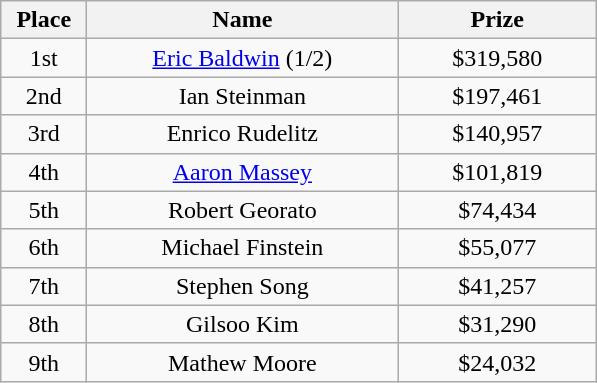<table class="wikitable">
<tr>
<th width="50">Place</th>
<th width="200">Name</th>
<th width="125">Prize</th>
</tr>
<tr>
<td align = "center">1st</td>
<td align = "center"><a href='#'>Eric Baldwin</a> (1/2)</td>
<td align = "center">$319,580</td>
</tr>
<tr>
<td align = "center">2nd</td>
<td align = "center">Ian Steinman</td>
<td align = "center">$197,461</td>
</tr>
<tr>
<td align = "center">3rd</td>
<td align = "center">Enrico Rudelitz</td>
<td align = "center">$140,957</td>
</tr>
<tr>
<td align = "center">4th</td>
<td align = "center"><a href='#'>Aaron Massey</a></td>
<td align = "center">$101,819</td>
</tr>
<tr>
<td align = "center">5th</td>
<td align = "center">Robert Georato</td>
<td align = "center">$74,434</td>
</tr>
<tr>
<td align = "center">6th</td>
<td align = "center">Michael Finstein</td>
<td align = "center">$55,077</td>
</tr>
<tr>
<td align = "center">7th</td>
<td align = "center">Stephen Song</td>
<td align = "center">$41,257</td>
</tr>
<tr>
<td align = "center">8th</td>
<td align = "center">Gilsoo Kim</td>
<td align = "center">$31,290</td>
</tr>
<tr>
<td align = "center">9th</td>
<td align = "center">Mathew Moore</td>
<td align = "center">$24,032</td>
</tr>
</table>
